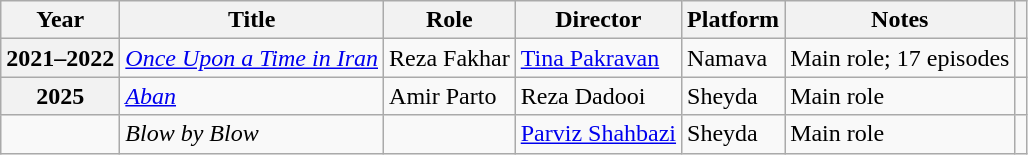<table class="wikitable plainrowheaders sortable"  style=font-size:100%>
<tr>
<th scope="col">Year</th>
<th scope="col">Title</th>
<th scope="col">Role</th>
<th scope="col">Director</th>
<th scope="col" class="unsortable">Platform</th>
<th>Notes</th>
<th scope="col" class="unsortable"></th>
</tr>
<tr>
<th scope=row>2021–2022</th>
<td><em><a href='#'>Once Upon a Time in Iran</a></em></td>
<td>Reza Fakhar</td>
<td><a href='#'>Tina Pakravan</a></td>
<td>Namava</td>
<td>Main role; 17 episodes</td>
<td></td>
</tr>
<tr>
<th scope="row">2025</th>
<td><em><a href='#'>Aban</a></em></td>
<td>Amir Parto</td>
<td>Reza Dadooi</td>
<td>Sheyda</td>
<td>Main role</td>
<td></td>
</tr>
<tr>
<td></td>
<td><em>Blow by Blow</em></td>
<td></td>
<td><a href='#'>Parviz Shahbazi</a></td>
<td>Sheyda</td>
<td>Main role</td>
<td></td>
</tr>
</table>
